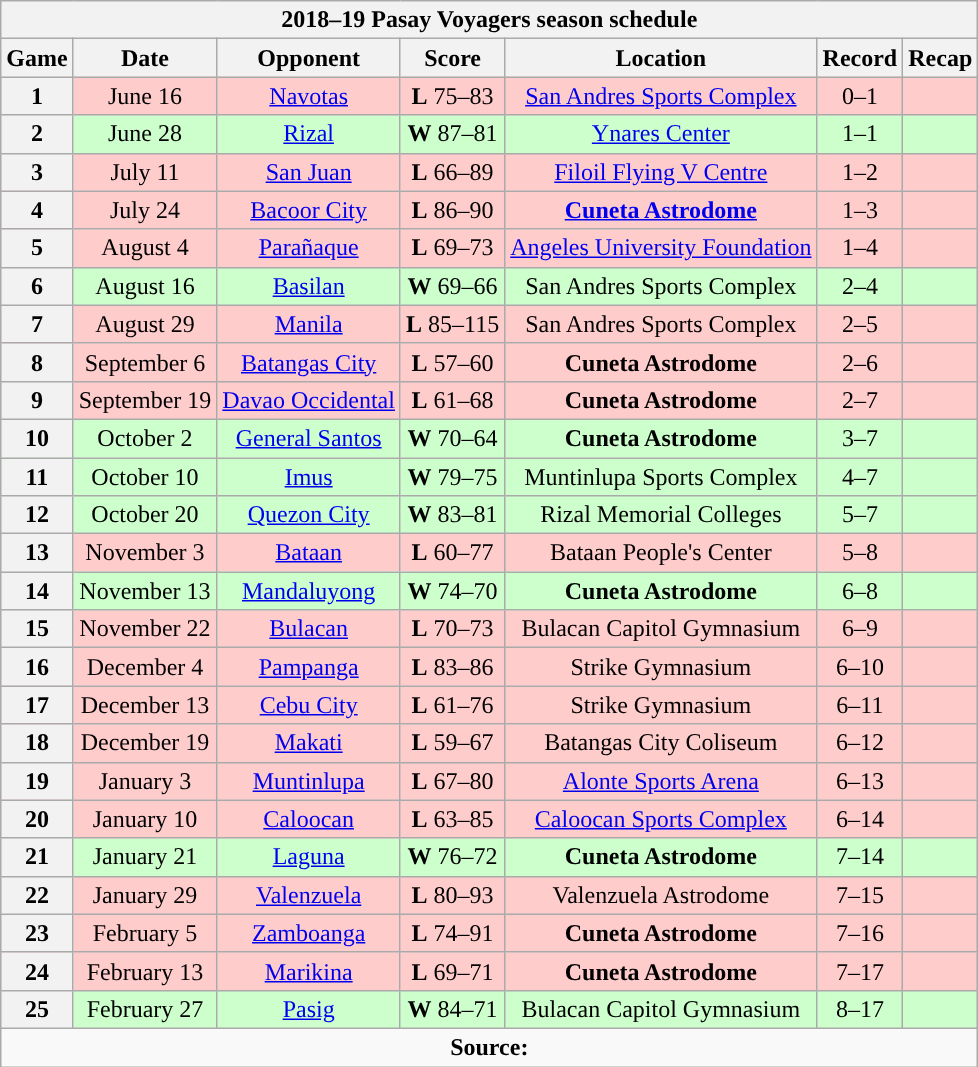<table class="wikitable" style="text-align:center">
<tr>
<th colspan=7>2018–19 Pasay Voyagers season schedule</th>
</tr>
<tr>
<th>Game</th>
<th>Date</th>
<th>Opponent</th>
<th>Score</th>
<th>Location</th>
<th>Record</th>
<th>Recap<br></th>
</tr>
<tr style="background:#fcc">
<th>1</th>
<td>June 16</td>
<td><a href='#'>Navotas</a></td>
<td><strong>L</strong> 75–83</td>
<td><a href='#'>San Andres Sports Complex</a></td>
<td>0–1</td>
<td></td>
</tr>
<tr style="background:#cfc">
<th>2</th>
<td>June 28</td>
<td><a href='#'>Rizal</a></td>
<td><strong>W</strong> 87–81</td>
<td><a href='#'>Ynares Center</a></td>
<td>1–1</td>
<td></td>
</tr>
<tr style="background:#fcc">
<th>3</th>
<td>July 11</td>
<td><a href='#'>San Juan</a></td>
<td><strong>L</strong> 66–89</td>
<td><a href='#'>Filoil Flying V Centre</a></td>
<td>1–2</td>
<td></td>
</tr>
<tr style="background:#fcc">
<th>4</th>
<td>July 24</td>
<td><a href='#'>Bacoor City</a></td>
<td><strong>L</strong> 86–90</td>
<td><strong><a href='#'>Cuneta Astrodome</a></strong></td>
<td>1–3</td>
<td></td>
</tr>
<tr style="background:#fcc">
<th>5</th>
<td>August 4</td>
<td><a href='#'>Parañaque</a></td>
<td><strong>L</strong> 69–73</td>
<td><a href='#'>Angeles University Foundation</a></td>
<td>1–4</td>
<td></td>
</tr>
<tr style="background:#cfc">
<th>6</th>
<td>August 16</td>
<td><a href='#'>Basilan</a></td>
<td><strong>W</strong> 69–66</td>
<td>San Andres Sports Complex</td>
<td>2–4</td>
<td></td>
</tr>
<tr style="background:#fcc">
<th>7</th>
<td>August 29</td>
<td><a href='#'>Manila</a></td>
<td><strong>L</strong> 85–115</td>
<td>San Andres Sports Complex</td>
<td>2–5</td>
<td></td>
</tr>
<tr style="background:#fcc">
<th>8</th>
<td>September 6</td>
<td><a href='#'>Batangas City</a></td>
<td><strong>L</strong> 57–60</td>
<td><strong>Cuneta Astrodome</strong></td>
<td>2–6</td>
<td></td>
</tr>
<tr style="background:#fcc">
<th>9</th>
<td>September 19</td>
<td><a href='#'>Davao Occidental</a></td>
<td><strong>L</strong> 61–68</td>
<td><strong>Cuneta Astrodome</strong></td>
<td>2–7</td>
<td><br></td>
</tr>
<tr style="background:#cfc">
<th>10</th>
<td>October 2</td>
<td><a href='#'>General Santos</a></td>
<td><strong>W</strong> 70–64</td>
<td><strong>Cuneta Astrodome</strong></td>
<td>3–7</td>
<td></td>
</tr>
<tr style="background:#cfc">
<th>11</th>
<td>October 10</td>
<td><a href='#'>Imus</a></td>
<td><strong>W</strong> 79–75</td>
<td>Muntinlupa Sports Complex</td>
<td>4–7</td>
<td></td>
</tr>
<tr style="background:#cfc">
<th>12</th>
<td>October 20</td>
<td><a href='#'>Quezon City</a></td>
<td><strong>W</strong> 83–81</td>
<td>Rizal Memorial Colleges</td>
<td>5–7</td>
<td></td>
</tr>
<tr style="background:#fcc">
<th>13</th>
<td>November 3</td>
<td><a href='#'>Bataan</a></td>
<td><strong>L</strong> 60–77</td>
<td>Bataan People's Center</td>
<td>5–8</td>
<td></td>
</tr>
<tr style="background:#cfc">
<th>14</th>
<td>November 13</td>
<td><a href='#'>Mandaluyong</a></td>
<td><strong>W</strong> 74–70</td>
<td><strong>Cuneta Astrodome</strong></td>
<td>6–8</td>
<td></td>
</tr>
<tr style="background:#fcc">
<th>15</th>
<td>November 22</td>
<td><a href='#'>Bulacan</a></td>
<td><strong>L</strong> 70–73</td>
<td>Bulacan Capitol Gymnasium</td>
<td>6–9</td>
<td></td>
</tr>
<tr style="background:#fcc">
<th>16</th>
<td>December 4</td>
<td><a href='#'>Pampanga</a></td>
<td><strong>L</strong> 83–86</td>
<td>Strike Gymnasium</td>
<td>6–10</td>
<td></td>
</tr>
<tr style="background:#fcc">
<th>17</th>
<td>December 13</td>
<td><a href='#'>Cebu City</a></td>
<td><strong>L</strong> 61–76</td>
<td>Strike Gymnasium</td>
<td>6–11</td>
<td></td>
</tr>
<tr style="background:#fcc">
<th>18</th>
<td>December 19</td>
<td><a href='#'>Makati</a></td>
<td><strong>L</strong> 59–67</td>
<td>Batangas City Coliseum</td>
<td>6–12</td>
<td><br></td>
</tr>
<tr style="background:#fcc">
<th>19</th>
<td>January 3</td>
<td><a href='#'>Muntinlupa</a></td>
<td><strong>L</strong> 67–80</td>
<td><a href='#'>Alonte Sports Arena</a></td>
<td>6–13</td>
<td></td>
</tr>
<tr style="background:#fcc">
<th>20</th>
<td>January 10</td>
<td><a href='#'>Caloocan</a></td>
<td><strong>L</strong> 63–85</td>
<td><a href='#'>Caloocan Sports Complex</a></td>
<td>6–14</td>
<td></td>
</tr>
<tr style="background:#cfc">
<th>21</th>
<td>January 21</td>
<td><a href='#'>Laguna</a></td>
<td><strong>W</strong> 76–72</td>
<td><strong>Cuneta Astrodome</strong></td>
<td>7–14</td>
<td></td>
</tr>
<tr style="background:#fcc">
<th>22</th>
<td>January 29</td>
<td><a href='#'>Valenzuela</a></td>
<td><strong>L</strong> 80–93</td>
<td>Valenzuela Astrodome</td>
<td>7–15</td>
<td></td>
</tr>
<tr style="background:#fcc">
<th>23</th>
<td>February 5</td>
<td><a href='#'>Zamboanga</a></td>
<td><strong>L</strong> 74–91</td>
<td><strong>Cuneta Astrodome</strong></td>
<td>7–16</td>
<td></td>
</tr>
<tr style="background:#fcc">
<th>24</th>
<td>February 13</td>
<td><a href='#'>Marikina</a></td>
<td><strong>L</strong> 69–71</td>
<td><strong>Cuneta Astrodome</strong></td>
<td>7–17</td>
<td></td>
</tr>
<tr style="background:#cfc">
<th>25</th>
<td>February 27</td>
<td><a href='#'>Pasig</a></td>
<td><strong>W</strong> 84–71</td>
<td>Bulacan Capitol Gymnasium</td>
<td>8–17</td>
<td></td>
</tr>
<tr>
<td colspan=7 align=center><strong>Source: </strong></td>
</tr>
</table>
